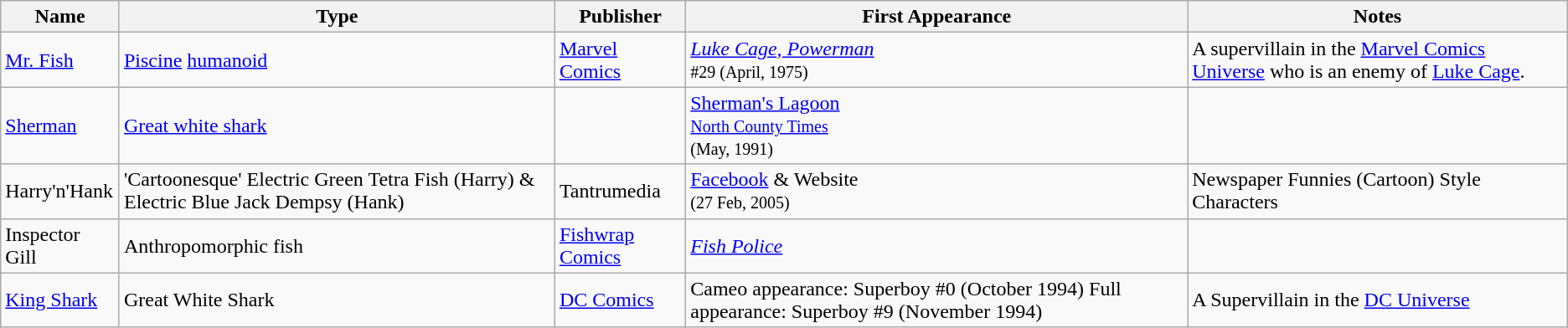<table class="wikitable sortable">
<tr>
<th>Name</th>
<th>Type</th>
<th>Publisher</th>
<th>First Appearance</th>
<th>Notes</th>
</tr>
<tr>
<td><a href='#'>Mr. Fish</a></td>
<td><a href='#'>Piscine</a> <a href='#'>humanoid</a></td>
<td><a href='#'>Marvel Comics</a></td>
<td nowrap><em><a href='#'>Luke Cage, Powerman</a></em> <br><small>#29 (April, 1975)</small></td>
<td>A supervillain in the <a href='#'>Marvel Comics</a> <a href='#'>Universe</a> who is an enemy of <a href='#'>Luke Cage</a>.</td>
</tr>
<tr>
<td><a href='#'>Sherman</a></td>
<td><a href='#'>Great white shark</a></td>
<td></td>
<td><a href='#'>Sherman's Lagoon</a> <br><small><a href='#'>North County Times</a> <br>(May, 1991)</small></td>
<td></td>
</tr>
<tr>
<td>Harry'n'Hank</td>
<td>'Cartoonesque' Electric Green Tetra Fish (Harry) & Electric Blue Jack Dempsy (Hank)</td>
<td>Tantrumedia</td>
<td><a href='#'>Facebook</a> & Website<br><small>(27 Feb, 2005)</small></td>
<td>Newspaper Funnies (Cartoon) Style Characters</td>
</tr>
<tr>
<td>Inspector Gill</td>
<td>Anthropomorphic fish</td>
<td><a href='#'>Fishwrap Comics</a></td>
<td><em><a href='#'>Fish Police</a></em></td>
</tr>
<tr>
<td><a href='#'>King Shark</a></td>
<td>Great White Shark</td>
<td><a href='#'>DC Comics</a></td>
<td>Cameo appearance: Superboy #0 (October 1994) Full appearance: Superboy #9 (November 1994)</td>
<td>A Supervillain in the <a href='#'>DC Universe</a></td>
</tr>
</table>
